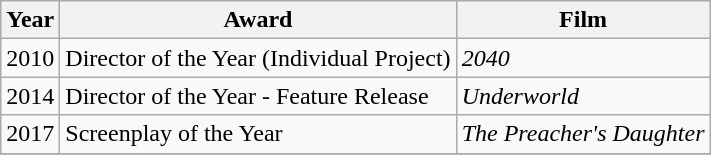<table class="wikitable">
<tr>
<th>Year</th>
<th>Award</th>
<th>Film</th>
</tr>
<tr>
<td>2010</td>
<td>Director of the Year (Individual Project)</td>
<td><em>2040</em></td>
</tr>
<tr>
<td>2014</td>
<td>Director of the Year - Feature Release</td>
<td><em>Underworld</em></td>
</tr>
<tr>
<td rowspan="1">2017</td>
<td>Screenplay of the Year</td>
<td><em>The Preacher's Daughter</em></td>
</tr>
<tr>
</tr>
</table>
